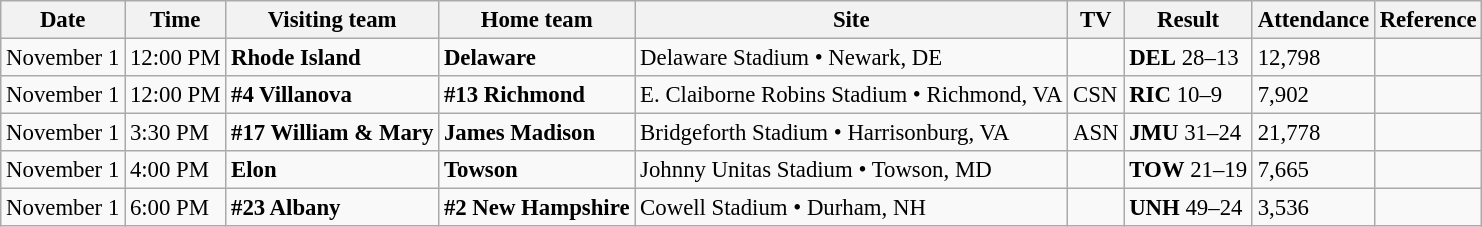<table class="wikitable" style="font-size:95%;">
<tr>
<th>Date</th>
<th>Time</th>
<th>Visiting team</th>
<th>Home team</th>
<th>Site</th>
<th>TV</th>
<th>Result</th>
<th>Attendance</th>
<th class="unsortable">Reference</th>
</tr>
<tr bgcolor=>
<td>November 1</td>
<td>12:00 PM</td>
<td><strong>Rhode Island</strong></td>
<td><strong>Delaware</strong></td>
<td>Delaware Stadium • Newark, DE</td>
<td></td>
<td><strong>DEL</strong> 28–13</td>
<td>12,798</td>
<td></td>
</tr>
<tr bgcolor=>
<td>November 1</td>
<td>12:00 PM</td>
<td><strong>#4 Villanova</strong></td>
<td><strong>#13 Richmond</strong></td>
<td>E. Claiborne Robins Stadium • Richmond, VA</td>
<td>CSN</td>
<td><strong>RIC</strong> 10–9</td>
<td>7,902</td>
<td></td>
</tr>
<tr bgcolor=>
<td>November 1</td>
<td>3:30 PM</td>
<td><strong>#17 William & Mary</strong></td>
<td><strong>James Madison</strong></td>
<td>Bridgeforth Stadium • Harrisonburg, VA</td>
<td>ASN</td>
<td><strong>JMU</strong> 31–24</td>
<td>21,778</td>
<td></td>
</tr>
<tr bgcolor=>
<td>November 1</td>
<td>4:00 PM</td>
<td><strong>Elon</strong></td>
<td><strong>Towson</strong></td>
<td>Johnny Unitas Stadium • Towson, MD</td>
<td></td>
<td><strong>TOW</strong> 21–19</td>
<td>7,665</td>
<td></td>
</tr>
<tr bgcolor=>
<td>November 1</td>
<td>6:00 PM</td>
<td><strong>#23 Albany</strong></td>
<td><strong>#2 New Hampshire</strong></td>
<td>Cowell Stadium • Durham, NH</td>
<td></td>
<td><strong>UNH</strong> 49–24</td>
<td>3,536</td>
<td></td>
</tr>
</table>
